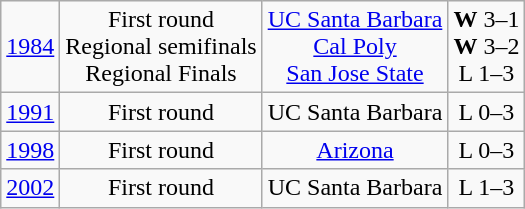<table class="wikitable">
<tr align="center">
<td><a href='#'>1984</a></td>
<td>First round<br>Regional semifinals<br>Regional Finals</td>
<td><a href='#'>UC Santa Barbara</a><br><a href='#'>Cal Poly</a><br><a href='#'>San Jose State</a></td>
<td><strong>W</strong> 3–1<br><strong>W</strong> 3–2<br>L 1–3</td>
</tr>
<tr align="center">
<td><a href='#'>1991</a></td>
<td>First round</td>
<td>UC Santa Barbara</td>
<td>L 0–3</td>
</tr>
<tr align="center">
<td><a href='#'>1998</a></td>
<td>First round</td>
<td><a href='#'>Arizona</a></td>
<td>L 0–3</td>
</tr>
<tr align="center">
<td><a href='#'>2002</a></td>
<td>First round</td>
<td>UC Santa Barbara</td>
<td>L 1–3</td>
</tr>
</table>
